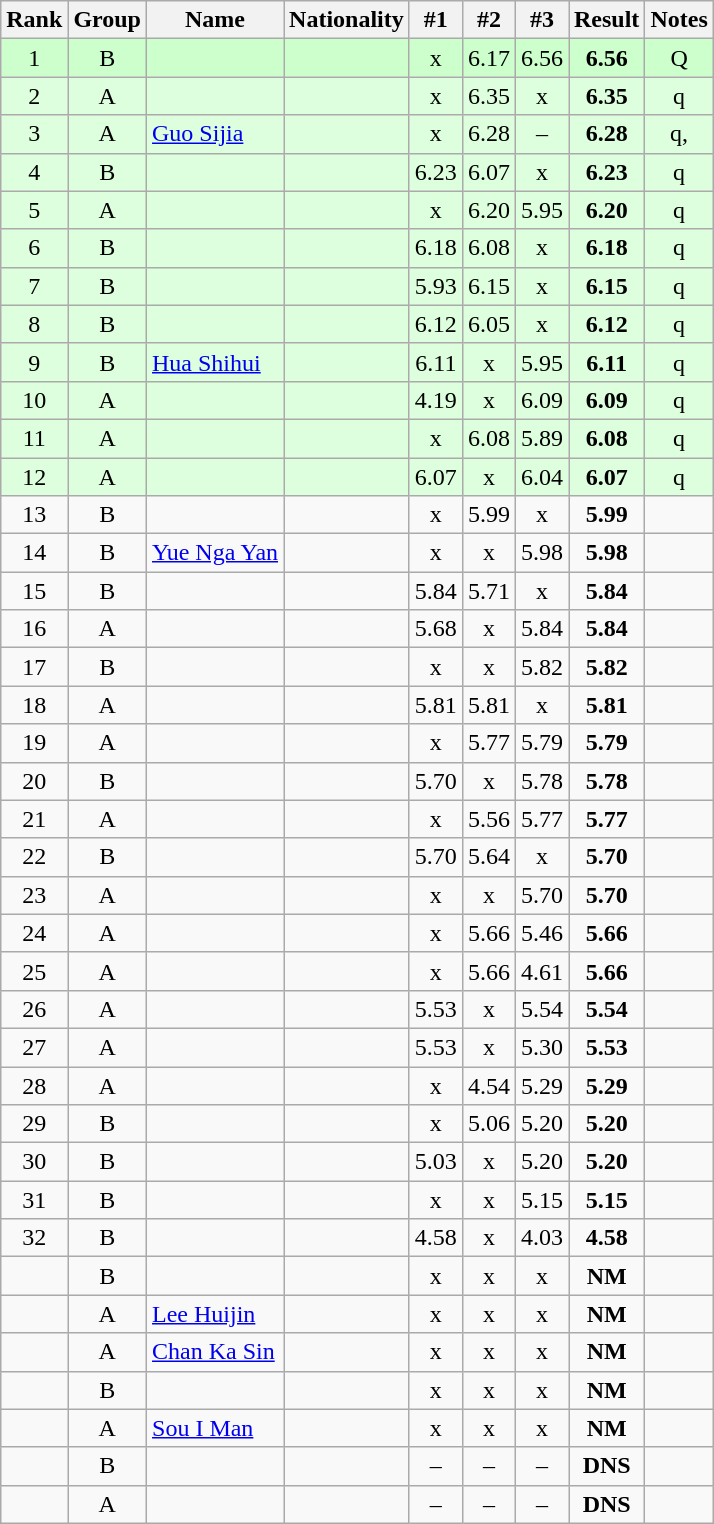<table class="wikitable sortable" style="text-align:center">
<tr>
<th>Rank</th>
<th>Group</th>
<th>Name</th>
<th>Nationality</th>
<th>#1</th>
<th>#2</th>
<th>#3</th>
<th>Result</th>
<th>Notes</th>
</tr>
<tr bgcolor=ccffcc>
<td>1</td>
<td>B</td>
<td align=left></td>
<td align=left></td>
<td>x</td>
<td>6.17</td>
<td>6.56</td>
<td><strong>6.56</strong></td>
<td>Q</td>
</tr>
<tr bgcolor=ddffdd>
<td>2</td>
<td>A</td>
<td align=left></td>
<td align=left></td>
<td>x</td>
<td>6.35</td>
<td>x</td>
<td><strong>6.35</strong></td>
<td>q</td>
</tr>
<tr bgcolor=ddffdd>
<td>3</td>
<td>A</td>
<td align=left><a href='#'>Guo Sijia</a></td>
<td align=left></td>
<td>x</td>
<td>6.28</td>
<td>–</td>
<td><strong>6.28</strong></td>
<td>q, </td>
</tr>
<tr bgcolor=ddffdd>
<td>4</td>
<td>B</td>
<td align=left></td>
<td align=left></td>
<td>6.23</td>
<td>6.07</td>
<td>x</td>
<td><strong>6.23</strong></td>
<td>q</td>
</tr>
<tr bgcolor=ddffdd>
<td>5</td>
<td>A</td>
<td align=left></td>
<td align=left></td>
<td>x</td>
<td>6.20</td>
<td>5.95</td>
<td><strong>6.20</strong></td>
<td>q</td>
</tr>
<tr bgcolor=ddffdd>
<td>6</td>
<td>B</td>
<td align=left></td>
<td align=left></td>
<td>6.18</td>
<td>6.08</td>
<td>x</td>
<td><strong>6.18</strong></td>
<td>q</td>
</tr>
<tr bgcolor=ddffdd>
<td>7</td>
<td>B</td>
<td align=left></td>
<td align=left></td>
<td>5.93</td>
<td>6.15</td>
<td>x</td>
<td><strong>6.15</strong></td>
<td>q</td>
</tr>
<tr bgcolor=ddffdd>
<td>8</td>
<td>B</td>
<td align=left></td>
<td align=left></td>
<td>6.12</td>
<td>6.05</td>
<td>x</td>
<td><strong>6.12</strong></td>
<td>q</td>
</tr>
<tr bgcolor=ddffdd>
<td>9</td>
<td>B</td>
<td align=left><a href='#'>Hua Shihui</a></td>
<td align=left></td>
<td>6.11</td>
<td>x</td>
<td>5.95</td>
<td><strong>6.11</strong></td>
<td>q</td>
</tr>
<tr bgcolor=ddffdd>
<td>10</td>
<td>A</td>
<td align=left></td>
<td align=left></td>
<td>4.19</td>
<td>x</td>
<td>6.09</td>
<td><strong>6.09</strong></td>
<td>q</td>
</tr>
<tr bgcolor=ddffdd>
<td>11</td>
<td>A</td>
<td align=left></td>
<td align=left></td>
<td>x</td>
<td>6.08</td>
<td>5.89</td>
<td><strong>6.08</strong></td>
<td>q</td>
</tr>
<tr bgcolor=ddffdd>
<td>12</td>
<td>A</td>
<td align=left></td>
<td align=left></td>
<td>6.07</td>
<td>x</td>
<td>6.04</td>
<td><strong>6.07</strong></td>
<td>q</td>
</tr>
<tr>
<td>13</td>
<td>B</td>
<td align=left></td>
<td align=left></td>
<td>x</td>
<td>5.99</td>
<td>x</td>
<td><strong>5.99</strong></td>
<td></td>
</tr>
<tr>
<td>14</td>
<td>B</td>
<td align=left><a href='#'>Yue Nga Yan</a></td>
<td align=left></td>
<td>x</td>
<td>x</td>
<td>5.98</td>
<td><strong>5.98</strong></td>
<td></td>
</tr>
<tr>
<td>15</td>
<td>B</td>
<td align=left></td>
<td align=left></td>
<td>5.84</td>
<td>5.71</td>
<td>x</td>
<td><strong>5.84</strong></td>
<td></td>
</tr>
<tr>
<td>16</td>
<td>A</td>
<td align=left></td>
<td align=left></td>
<td>5.68</td>
<td>x</td>
<td>5.84</td>
<td><strong>5.84</strong></td>
<td></td>
</tr>
<tr>
<td>17</td>
<td>B</td>
<td align=left></td>
<td align=left></td>
<td>x</td>
<td>x</td>
<td>5.82</td>
<td><strong>5.82</strong></td>
<td></td>
</tr>
<tr>
<td>18</td>
<td>A</td>
<td align=left></td>
<td align=left></td>
<td>5.81</td>
<td>5.81</td>
<td>x</td>
<td><strong>5.81</strong></td>
<td></td>
</tr>
<tr>
<td>19</td>
<td>A</td>
<td align=left></td>
<td align=left></td>
<td>x</td>
<td>5.77</td>
<td>5.79</td>
<td><strong>5.79</strong></td>
<td></td>
</tr>
<tr>
<td>20</td>
<td>B</td>
<td align=left></td>
<td align=left></td>
<td>5.70</td>
<td>x</td>
<td>5.78</td>
<td><strong>5.78</strong></td>
<td></td>
</tr>
<tr>
<td>21</td>
<td>A</td>
<td align=left></td>
<td align=left></td>
<td>x</td>
<td>5.56</td>
<td>5.77</td>
<td><strong>5.77</strong></td>
<td></td>
</tr>
<tr>
<td>22</td>
<td>B</td>
<td align=left></td>
<td align=left></td>
<td>5.70</td>
<td>5.64</td>
<td>x</td>
<td><strong>5.70</strong></td>
<td></td>
</tr>
<tr>
<td>23</td>
<td>A</td>
<td align=left></td>
<td align=left></td>
<td>x</td>
<td>x</td>
<td>5.70</td>
<td><strong>5.70</strong></td>
<td></td>
</tr>
<tr>
<td>24</td>
<td>A</td>
<td align=left></td>
<td align=left></td>
<td>x</td>
<td>5.66</td>
<td>5.46</td>
<td><strong>5.66</strong></td>
<td></td>
</tr>
<tr>
<td>25</td>
<td>A</td>
<td align=left></td>
<td align=left></td>
<td>x</td>
<td>5.66</td>
<td>4.61</td>
<td><strong>5.66</strong></td>
<td></td>
</tr>
<tr>
<td>26</td>
<td>A</td>
<td align=left></td>
<td align=left></td>
<td>5.53</td>
<td>x</td>
<td>5.54</td>
<td><strong>5.54</strong></td>
<td></td>
</tr>
<tr>
<td>27</td>
<td>A</td>
<td align=left></td>
<td align=left></td>
<td>5.53</td>
<td>x</td>
<td>5.30</td>
<td><strong>5.53</strong></td>
<td></td>
</tr>
<tr>
<td>28</td>
<td>A</td>
<td align=left></td>
<td align=left></td>
<td>x</td>
<td>4.54</td>
<td>5.29</td>
<td><strong>5.29</strong></td>
<td></td>
</tr>
<tr>
<td>29</td>
<td>B</td>
<td align=left></td>
<td align=left></td>
<td>x</td>
<td>5.06</td>
<td>5.20</td>
<td><strong>5.20</strong></td>
<td></td>
</tr>
<tr>
<td>30</td>
<td>B</td>
<td align=left></td>
<td align=left></td>
<td>5.03</td>
<td>x</td>
<td>5.20</td>
<td><strong>5.20</strong></td>
<td></td>
</tr>
<tr>
<td>31</td>
<td>B</td>
<td align=left></td>
<td align=left></td>
<td>x</td>
<td>x</td>
<td>5.15</td>
<td><strong>5.15</strong></td>
<td></td>
</tr>
<tr>
<td>32</td>
<td>B</td>
<td align=left></td>
<td align=left></td>
<td>4.58</td>
<td>x</td>
<td>4.03</td>
<td><strong>4.58</strong></td>
<td></td>
</tr>
<tr>
<td></td>
<td>B</td>
<td align=left></td>
<td align=left></td>
<td>x</td>
<td>x</td>
<td>x</td>
<td><strong>NM</strong></td>
<td></td>
</tr>
<tr>
<td></td>
<td>A</td>
<td align=left><a href='#'>Lee Huijin</a></td>
<td align=left></td>
<td>x</td>
<td>x</td>
<td>x</td>
<td><strong>NM</strong></td>
<td></td>
</tr>
<tr>
<td></td>
<td>A</td>
<td align=left><a href='#'>Chan Ka Sin</a></td>
<td align=left></td>
<td>x</td>
<td>x</td>
<td>x</td>
<td><strong>NM</strong></td>
<td></td>
</tr>
<tr>
<td></td>
<td>B</td>
<td align=left></td>
<td align=left></td>
<td>x</td>
<td>x</td>
<td>x</td>
<td><strong>NM</strong></td>
<td></td>
</tr>
<tr>
<td></td>
<td>A</td>
<td align=left><a href='#'>Sou I Man</a></td>
<td align=left></td>
<td>x</td>
<td>x</td>
<td>x</td>
<td><strong>NM</strong></td>
<td></td>
</tr>
<tr>
<td></td>
<td>B</td>
<td align=left></td>
<td align=left></td>
<td>–</td>
<td>–</td>
<td>–</td>
<td><strong>DNS</strong></td>
<td></td>
</tr>
<tr>
<td></td>
<td>A</td>
<td align=left></td>
<td align=left></td>
<td>–</td>
<td>–</td>
<td>–</td>
<td><strong>DNS</strong></td>
<td></td>
</tr>
</table>
